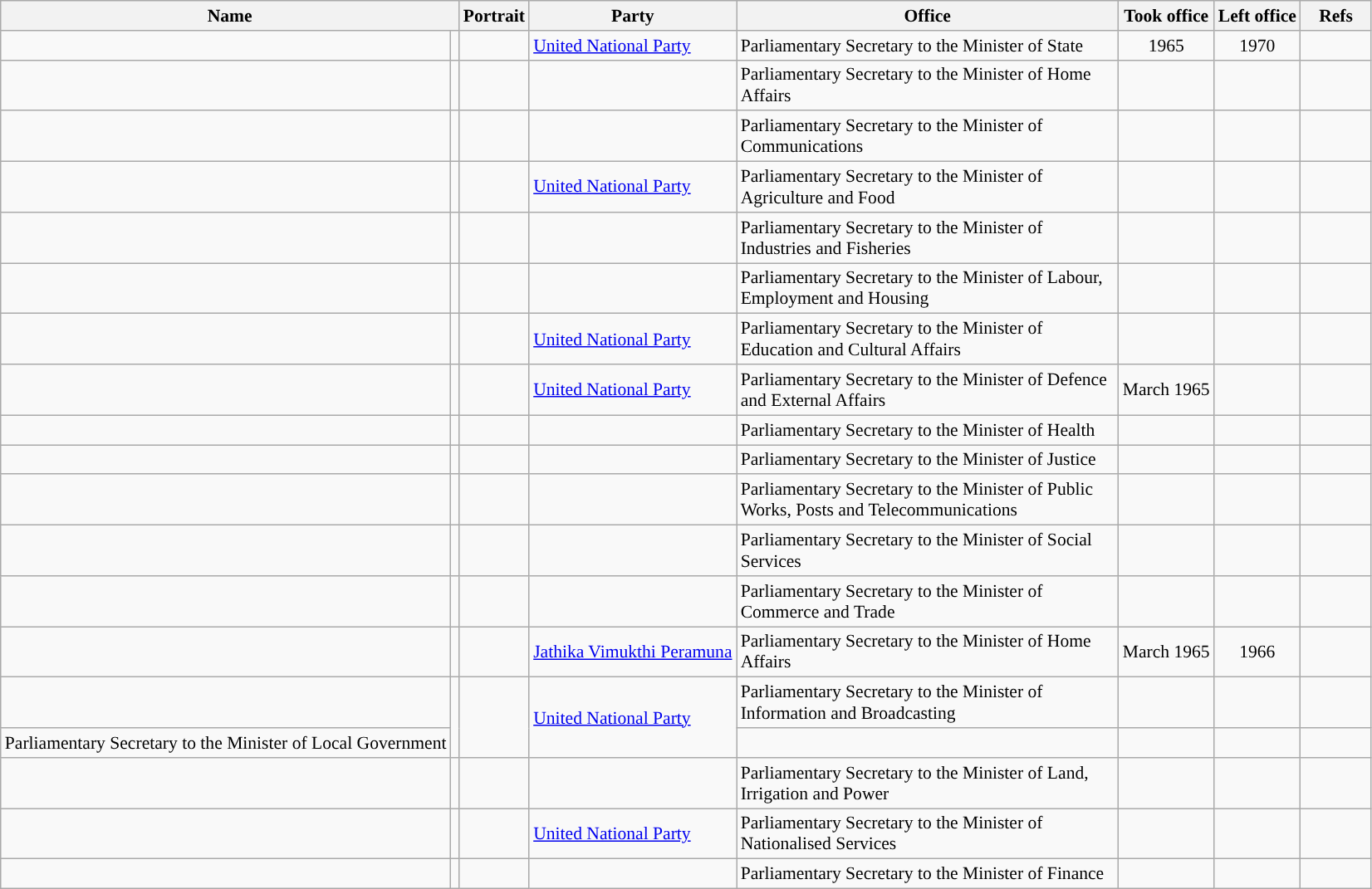<table class="wikitable plainrowheaders sortable" style="font-size:90%; text-align:left;">
<tr>
<th scope=col colspan="2">Name</th>
<th scope=col class=unsortable>Portrait</th>
<th scope=col>Party</th>
<th scope=col width=300px>Office</th>
<th scope=col>Took office</th>
<th scope=col>Left office</th>
<th scope=col width=50px class=unsortable>Refs</th>
</tr>
<tr>
<td !align="center" style="background:"></td>
<td></td>
<td align=center></td>
<td><a href='#'>United National Party</a></td>
<td>Parliamentary Secretary to the Minister of State</td>
<td align=center>1965</td>
<td align=center>1970</td>
<td align="center"></td>
</tr>
<tr>
<td></td>
<td></td>
<td align=center></td>
<td></td>
<td>Parliamentary Secretary to the Minister of Home Affairs</td>
<td></td>
<td></td>
<td align=center></td>
</tr>
<tr>
<td></td>
<td></td>
<td align=center></td>
<td></td>
<td>Parliamentary Secretary to the Minister of Communications</td>
<td></td>
<td></td>
<td align=center></td>
</tr>
<tr>
<td !align="center" style="background:"></td>
<td></td>
<td align=center></td>
<td><a href='#'>United National Party</a></td>
<td>Parliamentary Secretary to the Minister of Agriculture and Food</td>
<td></td>
<td></td>
<td align=center></td>
</tr>
<tr>
<td></td>
<td></td>
<td align=center></td>
<td></td>
<td>Parliamentary Secretary to the Minister of Industries and Fisheries</td>
<td></td>
<td></td>
<td align=center></td>
</tr>
<tr>
<td></td>
<td></td>
<td align=center></td>
<td></td>
<td>Parliamentary Secretary to the Minister of Labour, Employment and Housing</td>
<td></td>
<td></td>
<td align=center></td>
</tr>
<tr>
<td !align="center" style="background:"></td>
<td></td>
<td align=center></td>
<td><a href='#'>United National Party</a></td>
<td>Parliamentary Secretary to the Minister of Education and Cultural Affairs</td>
<td></td>
<td></td>
<td align=center></td>
</tr>
<tr>
<td !align="center" style="background:"></td>
<td></td>
<td align=center></td>
<td><a href='#'>United National Party</a></td>
<td>Parliamentary Secretary to the Minister of Defence and External Affairs</td>
<td align=center>March 1965</td>
<td></td>
<td align=center></td>
</tr>
<tr>
<td></td>
<td></td>
<td align=center></td>
<td></td>
<td>Parliamentary Secretary to the Minister of Health</td>
<td></td>
<td></td>
<td align=center></td>
</tr>
<tr>
<td></td>
<td></td>
<td align=center></td>
<td></td>
<td>Parliamentary Secretary to the Minister of Justice</td>
<td></td>
<td></td>
<td align=center></td>
</tr>
<tr>
<td></td>
<td></td>
<td align=center></td>
<td></td>
<td>Parliamentary Secretary to the Minister of Public Works, Posts and Telecommunications</td>
<td></td>
<td></td>
<td align=center></td>
</tr>
<tr>
<td></td>
<td></td>
<td align=center></td>
<td></td>
<td>Parliamentary Secretary to the Minister of Social Services</td>
<td></td>
<td></td>
<td align=center></td>
</tr>
<tr>
<td></td>
<td></td>
<td align=center></td>
<td></td>
<td>Parliamentary Secretary to the Minister of Commerce and Trade</td>
<td></td>
<td></td>
<td align=center></td>
</tr>
<tr>
<td !align="center" style="background:"></td>
<td></td>
<td align=center></td>
<td><a href='#'>Jathika Vimukthi Peramuna</a></td>
<td>Parliamentary Secretary to the Minister of Home Affairs</td>
<td align=center>March 1965</td>
<td align=center>1966</td>
<td></td>
</tr>
<tr>
<td !align="center" style="background:"></td>
<td rowspan=2></td>
<td align=center rowspan=2></td>
<td rowspan=2><a href='#'>United National Party</a></td>
<td>Parliamentary Secretary to the Minister of Information and Broadcasting</td>
<td></td>
<td></td>
<td align=center></td>
</tr>
<tr>
<td>Parliamentary Secretary to the Minister of Local Government</td>
<td></td>
<td></td>
<td align=center></td>
</tr>
<tr>
<td></td>
<td></td>
<td align=center></td>
<td></td>
<td>Parliamentary Secretary to the Minister of Land, Irrigation and Power</td>
<td></td>
<td></td>
<td align=center></td>
</tr>
<tr>
<td !align="center" style="background:"></td>
<td></td>
<td align=center></td>
<td><a href='#'>United National Party</a></td>
<td>Parliamentary Secretary to the Minister of Nationalised Services</td>
<td></td>
<td></td>
<td align=center></td>
</tr>
<tr>
<td></td>
<td></td>
<td align=center></td>
<td></td>
<td>Parliamentary Secretary to the Minister of Finance</td>
<td align=center></td>
<td align=center></td>
<td align=center></td>
</tr>
</table>
